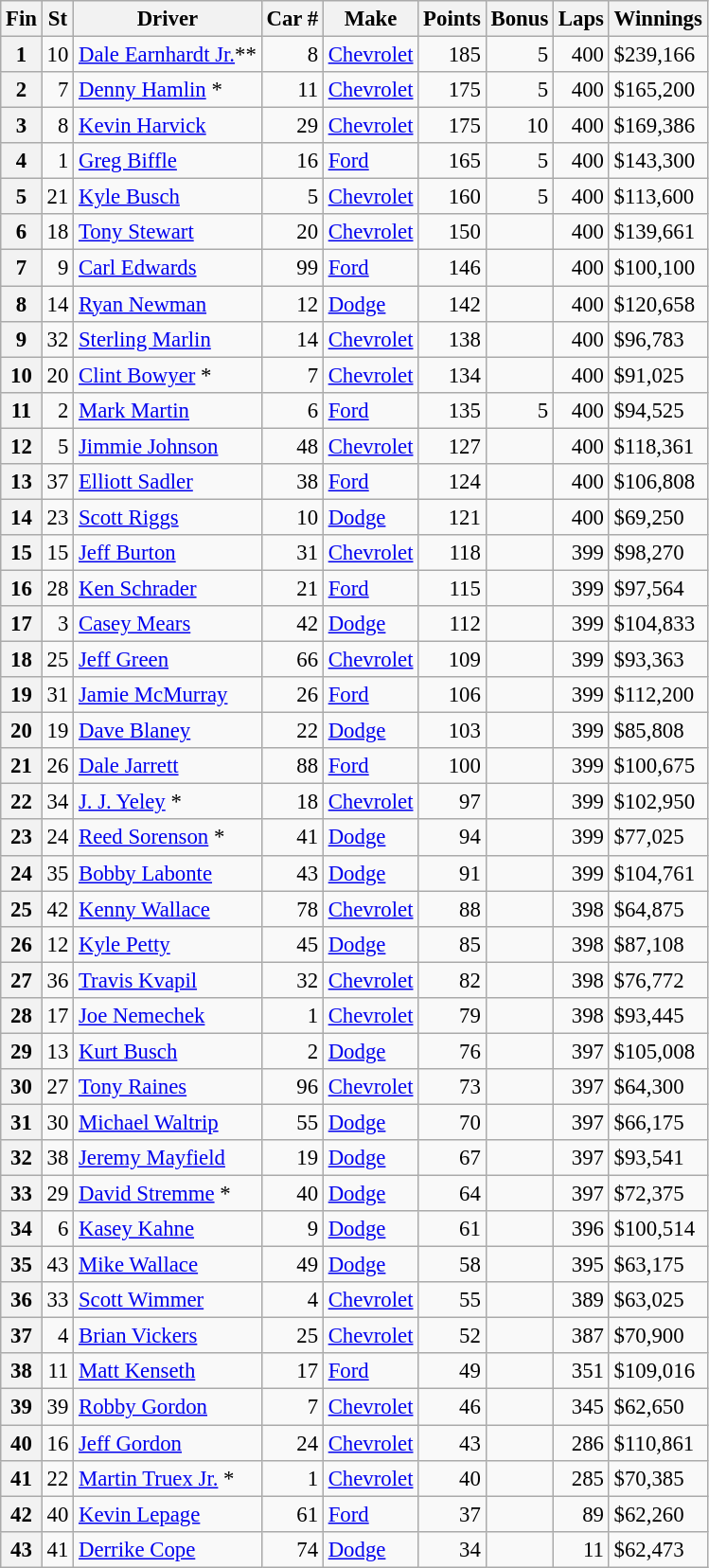<table class="wikitable" style="font-size: 95%;" cellspacing="0" cellpadding="0" border="0">
<tr>
<th>Fin</th>
<th>St</th>
<th>Driver</th>
<th>Car #</th>
<th>Make</th>
<th>Points</th>
<th>Bonus</th>
<th>Laps</th>
<th>Winnings</th>
</tr>
<tr>
<th>1</th>
<td align="right">10</td>
<td><a href='#'>Dale Earnhardt Jr.</a>**</td>
<td align="right">8</td>
<td><a href='#'>Chevrolet</a></td>
<td align="right">185</td>
<td align="right">5</td>
<td align="right">400</td>
<td>$239,166</td>
</tr>
<tr>
<th>2</th>
<td align="right">7</td>
<td><a href='#'>Denny Hamlin</a> *</td>
<td align="right">11</td>
<td><a href='#'>Chevrolet</a></td>
<td align="right">175</td>
<td align="right">5</td>
<td align="right">400</td>
<td>$165,200</td>
</tr>
<tr>
<th>3</th>
<td align="right">8</td>
<td><a href='#'>Kevin Harvick</a></td>
<td align="right">29</td>
<td><a href='#'>Chevrolet</a></td>
<td align="right">175</td>
<td align="right">10</td>
<td align="right">400</td>
<td>$169,386</td>
</tr>
<tr>
<th>4</th>
<td align="right">1</td>
<td><a href='#'>Greg Biffle</a></td>
<td align="right">16</td>
<td><a href='#'>Ford</a></td>
<td align="right">165</td>
<td align="right">5</td>
<td align="right">400</td>
<td>$143,300</td>
</tr>
<tr>
<th>5</th>
<td align="right">21</td>
<td><a href='#'>Kyle Busch</a></td>
<td align="right">5</td>
<td><a href='#'>Chevrolet</a></td>
<td align="right">160</td>
<td align="right">5</td>
<td align="right">400</td>
<td>$113,600</td>
</tr>
<tr>
<th>6</th>
<td align="right">18</td>
<td><a href='#'>Tony Stewart</a></td>
<td align="right">20</td>
<td><a href='#'>Chevrolet</a></td>
<td align="right">150</td>
<td></td>
<td align="right">400</td>
<td>$139,661</td>
</tr>
<tr>
<th>7</th>
<td align="right">9</td>
<td><a href='#'>Carl Edwards</a></td>
<td align="right">99</td>
<td><a href='#'>Ford</a></td>
<td align="right">146</td>
<td></td>
<td align="right">400</td>
<td>$100,100</td>
</tr>
<tr>
<th>8</th>
<td align="right">14</td>
<td><a href='#'>Ryan Newman</a></td>
<td align="right">12</td>
<td><a href='#'>Dodge</a></td>
<td align="right">142</td>
<td></td>
<td align="right">400</td>
<td>$120,658</td>
</tr>
<tr>
<th>9</th>
<td align="right">32</td>
<td><a href='#'>Sterling Marlin</a></td>
<td align="right">14</td>
<td><a href='#'>Chevrolet</a></td>
<td align="right">138</td>
<td></td>
<td align="right">400</td>
<td>$96,783</td>
</tr>
<tr>
<th>10</th>
<td align="right">20</td>
<td><a href='#'>Clint Bowyer</a> *</td>
<td align="right">7</td>
<td><a href='#'>Chevrolet</a></td>
<td align="right">134</td>
<td></td>
<td align="right">400</td>
<td>$91,025</td>
</tr>
<tr>
<th>11</th>
<td align="right">2</td>
<td><a href='#'>Mark Martin</a></td>
<td align="right">6</td>
<td><a href='#'>Ford</a></td>
<td align="right">135</td>
<td align="right">5</td>
<td align="right">400</td>
<td>$94,525</td>
</tr>
<tr>
<th>12</th>
<td align="right">5</td>
<td><a href='#'>Jimmie Johnson</a></td>
<td align="right">48</td>
<td><a href='#'>Chevrolet</a></td>
<td align="right">127</td>
<td></td>
<td align="right">400</td>
<td>$118,361</td>
</tr>
<tr>
<th>13</th>
<td align="right">37</td>
<td><a href='#'>Elliott Sadler</a></td>
<td align="right">38</td>
<td><a href='#'>Ford</a></td>
<td align="right">124</td>
<td></td>
<td align="right">400</td>
<td>$106,808</td>
</tr>
<tr>
<th>14</th>
<td align="right">23</td>
<td><a href='#'>Scott Riggs</a></td>
<td align="right">10</td>
<td><a href='#'>Dodge</a></td>
<td align="right">121</td>
<td></td>
<td align="right">400</td>
<td>$69,250</td>
</tr>
<tr>
<th>15</th>
<td align="right">15</td>
<td><a href='#'>Jeff Burton</a></td>
<td align="right">31</td>
<td><a href='#'>Chevrolet</a></td>
<td align="right">118</td>
<td></td>
<td align="right">399</td>
<td>$98,270</td>
</tr>
<tr>
<th>16</th>
<td align="right">28</td>
<td><a href='#'>Ken Schrader</a></td>
<td align="right">21</td>
<td><a href='#'>Ford</a></td>
<td align="right">115</td>
<td></td>
<td align="right">399</td>
<td>$97,564</td>
</tr>
<tr>
<th>17</th>
<td align="right">3</td>
<td><a href='#'>Casey Mears</a></td>
<td align="right">42</td>
<td><a href='#'>Dodge</a></td>
<td align="right">112</td>
<td></td>
<td align="right">399</td>
<td>$104,833</td>
</tr>
<tr>
<th>18</th>
<td align="right">25</td>
<td><a href='#'>Jeff Green</a></td>
<td align="right">66</td>
<td><a href='#'>Chevrolet</a></td>
<td align="right">109</td>
<td></td>
<td align="right">399</td>
<td>$93,363</td>
</tr>
<tr>
<th>19</th>
<td align="right">31</td>
<td><a href='#'>Jamie McMurray</a></td>
<td align="right">26</td>
<td><a href='#'>Ford</a></td>
<td align="right">106</td>
<td></td>
<td align="right">399</td>
<td>$112,200</td>
</tr>
<tr>
<th>20</th>
<td align="right">19</td>
<td><a href='#'>Dave Blaney</a></td>
<td align="right">22</td>
<td><a href='#'>Dodge</a></td>
<td align="right">103</td>
<td></td>
<td align="right">399</td>
<td>$85,808</td>
</tr>
<tr>
<th>21</th>
<td align="right">26</td>
<td><a href='#'>Dale Jarrett</a></td>
<td align="right">88</td>
<td><a href='#'>Ford</a></td>
<td align="right">100</td>
<td></td>
<td align="right">399</td>
<td>$100,675</td>
</tr>
<tr>
<th>22</th>
<td align="right">34</td>
<td><a href='#'>J. J. Yeley</a> *</td>
<td align="right">18</td>
<td><a href='#'>Chevrolet</a></td>
<td align="right">97</td>
<td></td>
<td align="right">399</td>
<td>$102,950</td>
</tr>
<tr>
<th>23</th>
<td align="right">24</td>
<td><a href='#'>Reed Sorenson</a> *</td>
<td align="right">41</td>
<td><a href='#'>Dodge</a></td>
<td align="right">94</td>
<td></td>
<td align="right">399</td>
<td>$77,025</td>
</tr>
<tr>
<th>24</th>
<td align="right">35</td>
<td><a href='#'>Bobby Labonte</a></td>
<td align="right">43</td>
<td><a href='#'>Dodge</a></td>
<td align="right">91</td>
<td></td>
<td align="right">399</td>
<td>$104,761</td>
</tr>
<tr>
<th>25</th>
<td align="right">42</td>
<td><a href='#'>Kenny Wallace</a></td>
<td align="right">78</td>
<td><a href='#'>Chevrolet</a></td>
<td align="right">88</td>
<td></td>
<td align="right">398</td>
<td>$64,875</td>
</tr>
<tr>
<th>26</th>
<td align="right">12</td>
<td><a href='#'>Kyle Petty</a></td>
<td align="right">45</td>
<td><a href='#'>Dodge</a></td>
<td align="right">85</td>
<td></td>
<td align="right">398</td>
<td>$87,108</td>
</tr>
<tr>
<th>27</th>
<td align="right">36</td>
<td><a href='#'>Travis Kvapil</a></td>
<td align="right">32</td>
<td><a href='#'>Chevrolet</a></td>
<td align="right">82</td>
<td></td>
<td align="right">398</td>
<td>$76,772</td>
</tr>
<tr>
<th>28</th>
<td align="right">17</td>
<td><a href='#'>Joe Nemechek</a></td>
<td align="right">1</td>
<td><a href='#'>Chevrolet</a></td>
<td align="right">79</td>
<td></td>
<td align="right">398</td>
<td>$93,445</td>
</tr>
<tr>
<th>29</th>
<td align="right">13</td>
<td><a href='#'>Kurt Busch</a></td>
<td align="right">2</td>
<td><a href='#'>Dodge</a></td>
<td align="right">76</td>
<td></td>
<td align="right">397</td>
<td>$105,008</td>
</tr>
<tr>
<th>30</th>
<td align="right">27</td>
<td><a href='#'>Tony Raines</a></td>
<td align="right">96</td>
<td><a href='#'>Chevrolet</a></td>
<td align="right">73</td>
<td></td>
<td align="right">397</td>
<td>$64,300</td>
</tr>
<tr>
<th>31</th>
<td align="right">30</td>
<td><a href='#'>Michael Waltrip</a></td>
<td align="right">55</td>
<td><a href='#'>Dodge</a></td>
<td align="right">70</td>
<td></td>
<td align="right">397</td>
<td>$66,175</td>
</tr>
<tr>
<th>32</th>
<td align="right">38</td>
<td><a href='#'>Jeremy Mayfield</a></td>
<td align="right">19</td>
<td><a href='#'>Dodge</a></td>
<td align="right">67</td>
<td></td>
<td align="right">397</td>
<td>$93,541</td>
</tr>
<tr>
<th>33</th>
<td align="right">29</td>
<td><a href='#'>David Stremme</a> *</td>
<td align="right">40</td>
<td><a href='#'>Dodge</a></td>
<td align="right">64</td>
<td></td>
<td align="right">397</td>
<td>$72,375</td>
</tr>
<tr>
<th>34</th>
<td align="right">6</td>
<td><a href='#'>Kasey Kahne</a></td>
<td align="right">9</td>
<td><a href='#'>Dodge</a></td>
<td align="right">61</td>
<td></td>
<td align="right">396</td>
<td>$100,514</td>
</tr>
<tr>
<th>35</th>
<td align="right">43</td>
<td><a href='#'>Mike Wallace</a></td>
<td align="right">49</td>
<td><a href='#'>Dodge</a></td>
<td align="right">58</td>
<td></td>
<td align="right">395</td>
<td>$63,175</td>
</tr>
<tr>
<th>36</th>
<td align="right">33</td>
<td><a href='#'>Scott Wimmer</a></td>
<td align="right">4</td>
<td><a href='#'>Chevrolet</a></td>
<td align="right">55</td>
<td></td>
<td align="right">389</td>
<td>$63,025</td>
</tr>
<tr>
<th>37</th>
<td align="right">4</td>
<td><a href='#'>Brian Vickers</a></td>
<td align="right">25</td>
<td><a href='#'>Chevrolet</a></td>
<td align="right">52</td>
<td></td>
<td align="right">387</td>
<td>$70,900</td>
</tr>
<tr>
<th>38</th>
<td align="right">11</td>
<td><a href='#'>Matt Kenseth</a></td>
<td align="right">17</td>
<td><a href='#'>Ford</a></td>
<td align="right">49</td>
<td></td>
<td align="right">351</td>
<td>$109,016</td>
</tr>
<tr>
<th>39</th>
<td align="right">39</td>
<td><a href='#'>Robby Gordon</a></td>
<td align="right">7</td>
<td><a href='#'>Chevrolet</a></td>
<td align="right">46</td>
<td></td>
<td align="right">345</td>
<td>$62,650</td>
</tr>
<tr>
<th>40</th>
<td align="right">16</td>
<td><a href='#'>Jeff Gordon</a></td>
<td align="right">24</td>
<td><a href='#'>Chevrolet</a></td>
<td align="right">43</td>
<td></td>
<td align="right">286</td>
<td>$110,861</td>
</tr>
<tr>
<th>41</th>
<td align="right">22</td>
<td><a href='#'>Martin Truex Jr.</a> *</td>
<td align="right">1</td>
<td><a href='#'>Chevrolet</a></td>
<td align="right">40</td>
<td></td>
<td align="right">285</td>
<td>$70,385</td>
</tr>
<tr>
<th>42</th>
<td align="right">40</td>
<td><a href='#'>Kevin Lepage</a></td>
<td align="right">61</td>
<td><a href='#'>Ford</a></td>
<td align="right">37</td>
<td></td>
<td align="right">89</td>
<td>$62,260</td>
</tr>
<tr>
<th>43</th>
<td align="right">41</td>
<td><a href='#'>Derrike Cope</a></td>
<td align="right">74</td>
<td><a href='#'>Dodge</a></td>
<td align="right">34</td>
<td></td>
<td align="right">11</td>
<td>$62,473</td>
</tr>
</table>
